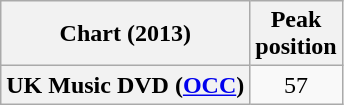<table class="wikitable sortable plainrowheaders" style="text-align:center">
<tr>
<th scope="col">Chart (2013)</th>
<th scope="col">Peak<br>position</th>
</tr>
<tr>
<th scope="row">UK Music DVD (<a href='#'>OCC</a>)</th>
<td>57</td>
</tr>
</table>
